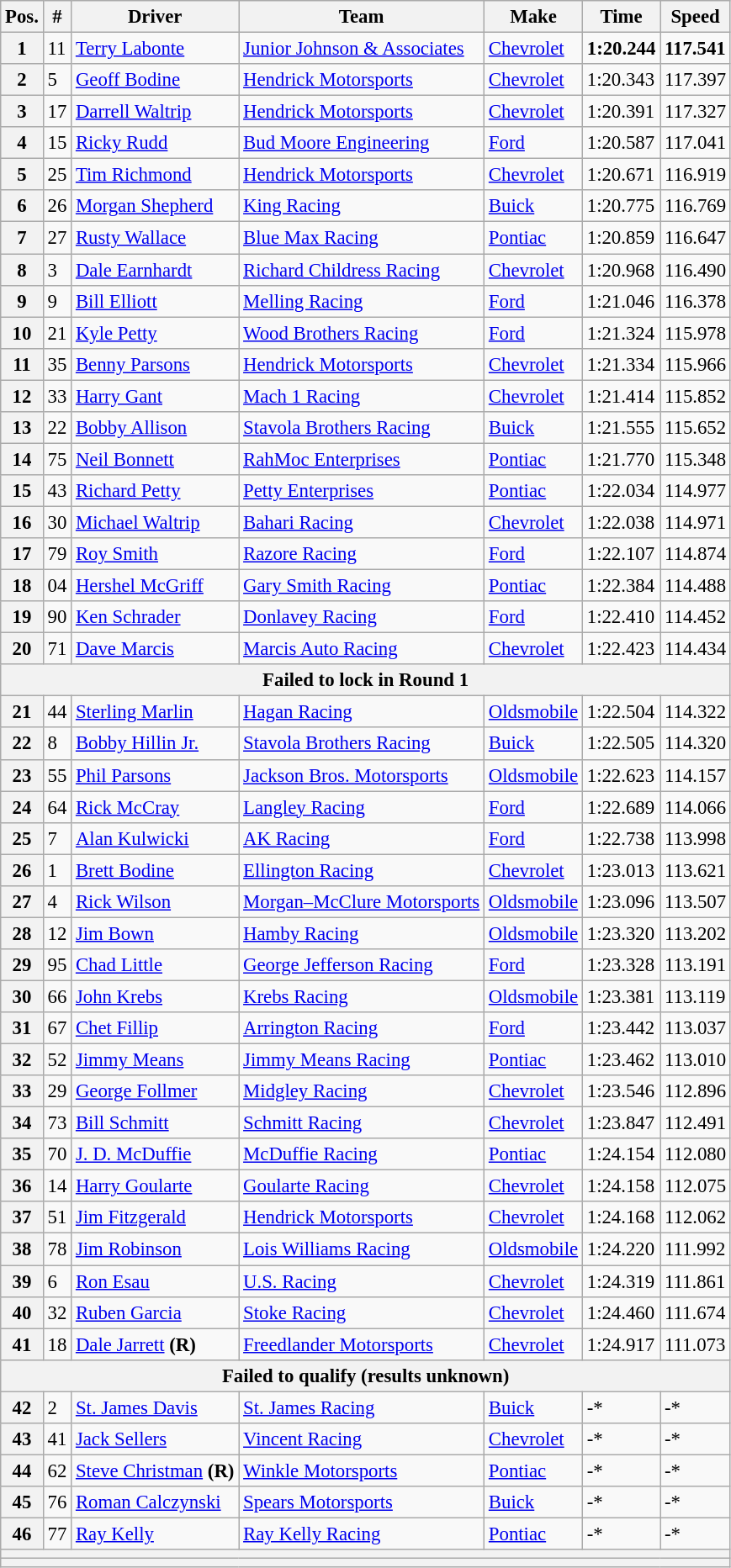<table class="wikitable" style="font-size:95%">
<tr>
<th>Pos.</th>
<th>#</th>
<th>Driver</th>
<th>Team</th>
<th>Make</th>
<th>Time</th>
<th>Speed</th>
</tr>
<tr>
<th>1</th>
<td>11</td>
<td><a href='#'>Terry Labonte</a></td>
<td><a href='#'>Junior Johnson & Associates</a></td>
<td><a href='#'>Chevrolet</a></td>
<td><strong>1:20.244</strong></td>
<td><strong>117.541</strong></td>
</tr>
<tr>
<th>2</th>
<td>5</td>
<td><a href='#'>Geoff Bodine</a></td>
<td><a href='#'>Hendrick Motorsports</a></td>
<td><a href='#'>Chevrolet</a></td>
<td>1:20.343</td>
<td>117.397</td>
</tr>
<tr>
<th>3</th>
<td>17</td>
<td><a href='#'>Darrell Waltrip</a></td>
<td><a href='#'>Hendrick Motorsports</a></td>
<td><a href='#'>Chevrolet</a></td>
<td>1:20.391</td>
<td>117.327</td>
</tr>
<tr>
<th>4</th>
<td>15</td>
<td><a href='#'>Ricky Rudd</a></td>
<td><a href='#'>Bud Moore Engineering</a></td>
<td><a href='#'>Ford</a></td>
<td>1:20.587</td>
<td>117.041</td>
</tr>
<tr>
<th>5</th>
<td>25</td>
<td><a href='#'>Tim Richmond</a></td>
<td><a href='#'>Hendrick Motorsports</a></td>
<td><a href='#'>Chevrolet</a></td>
<td>1:20.671</td>
<td>116.919</td>
</tr>
<tr>
<th>6</th>
<td>26</td>
<td><a href='#'>Morgan Shepherd</a></td>
<td><a href='#'>King Racing</a></td>
<td><a href='#'>Buick</a></td>
<td>1:20.775</td>
<td>116.769</td>
</tr>
<tr>
<th>7</th>
<td>27</td>
<td><a href='#'>Rusty Wallace</a></td>
<td><a href='#'>Blue Max Racing</a></td>
<td><a href='#'>Pontiac</a></td>
<td>1:20.859</td>
<td>116.647</td>
</tr>
<tr>
<th>8</th>
<td>3</td>
<td><a href='#'>Dale Earnhardt</a></td>
<td><a href='#'>Richard Childress Racing</a></td>
<td><a href='#'>Chevrolet</a></td>
<td>1:20.968</td>
<td>116.490</td>
</tr>
<tr>
<th>9</th>
<td>9</td>
<td><a href='#'>Bill Elliott</a></td>
<td><a href='#'>Melling Racing</a></td>
<td><a href='#'>Ford</a></td>
<td>1:21.046</td>
<td>116.378</td>
</tr>
<tr>
<th>10</th>
<td>21</td>
<td><a href='#'>Kyle Petty</a></td>
<td><a href='#'>Wood Brothers Racing</a></td>
<td><a href='#'>Ford</a></td>
<td>1:21.324</td>
<td>115.978</td>
</tr>
<tr>
<th>11</th>
<td>35</td>
<td><a href='#'>Benny Parsons</a></td>
<td><a href='#'>Hendrick Motorsports</a></td>
<td><a href='#'>Chevrolet</a></td>
<td>1:21.334</td>
<td>115.966</td>
</tr>
<tr>
<th>12</th>
<td>33</td>
<td><a href='#'>Harry Gant</a></td>
<td><a href='#'>Mach 1 Racing</a></td>
<td><a href='#'>Chevrolet</a></td>
<td>1:21.414</td>
<td>115.852</td>
</tr>
<tr>
<th>13</th>
<td>22</td>
<td><a href='#'>Bobby Allison</a></td>
<td><a href='#'>Stavola Brothers Racing</a></td>
<td><a href='#'>Buick</a></td>
<td>1:21.555</td>
<td>115.652</td>
</tr>
<tr>
<th>14</th>
<td>75</td>
<td><a href='#'>Neil Bonnett</a></td>
<td><a href='#'>RahMoc Enterprises</a></td>
<td><a href='#'>Pontiac</a></td>
<td>1:21.770</td>
<td>115.348</td>
</tr>
<tr>
<th>15</th>
<td>43</td>
<td><a href='#'>Richard Petty</a></td>
<td><a href='#'>Petty Enterprises</a></td>
<td><a href='#'>Pontiac</a></td>
<td>1:22.034</td>
<td>114.977</td>
</tr>
<tr>
<th>16</th>
<td>30</td>
<td><a href='#'>Michael Waltrip</a></td>
<td><a href='#'>Bahari Racing</a></td>
<td><a href='#'>Chevrolet</a></td>
<td>1:22.038</td>
<td>114.971</td>
</tr>
<tr>
<th>17</th>
<td>79</td>
<td><a href='#'>Roy Smith</a></td>
<td><a href='#'>Razore Racing</a></td>
<td><a href='#'>Ford</a></td>
<td>1:22.107</td>
<td>114.874</td>
</tr>
<tr>
<th>18</th>
<td>04</td>
<td><a href='#'>Hershel McGriff</a></td>
<td><a href='#'>Gary Smith Racing</a></td>
<td><a href='#'>Pontiac</a></td>
<td>1:22.384</td>
<td>114.488</td>
</tr>
<tr>
<th>19</th>
<td>90</td>
<td><a href='#'>Ken Schrader</a></td>
<td><a href='#'>Donlavey Racing</a></td>
<td><a href='#'>Ford</a></td>
<td>1:22.410</td>
<td>114.452</td>
</tr>
<tr>
<th>20</th>
<td>71</td>
<td><a href='#'>Dave Marcis</a></td>
<td><a href='#'>Marcis Auto Racing</a></td>
<td><a href='#'>Chevrolet</a></td>
<td>1:22.423</td>
<td>114.434</td>
</tr>
<tr>
<th colspan="7">Failed to lock in Round 1</th>
</tr>
<tr>
<th>21</th>
<td>44</td>
<td><a href='#'>Sterling Marlin</a></td>
<td><a href='#'>Hagan Racing</a></td>
<td><a href='#'>Oldsmobile</a></td>
<td>1:22.504</td>
<td>114.322</td>
</tr>
<tr>
<th>22</th>
<td>8</td>
<td><a href='#'>Bobby Hillin Jr.</a></td>
<td><a href='#'>Stavola Brothers Racing</a></td>
<td><a href='#'>Buick</a></td>
<td>1:22.505</td>
<td>114.320</td>
</tr>
<tr>
<th>23</th>
<td>55</td>
<td><a href='#'>Phil Parsons</a></td>
<td><a href='#'>Jackson Bros. Motorsports</a></td>
<td><a href='#'>Oldsmobile</a></td>
<td>1:22.623</td>
<td>114.157</td>
</tr>
<tr>
<th>24</th>
<td>64</td>
<td><a href='#'>Rick McCray</a></td>
<td><a href='#'>Langley Racing</a></td>
<td><a href='#'>Ford</a></td>
<td>1:22.689</td>
<td>114.066</td>
</tr>
<tr>
<th>25</th>
<td>7</td>
<td><a href='#'>Alan Kulwicki</a></td>
<td><a href='#'>AK Racing</a></td>
<td><a href='#'>Ford</a></td>
<td>1:22.738</td>
<td>113.998</td>
</tr>
<tr>
<th>26</th>
<td>1</td>
<td><a href='#'>Brett Bodine</a></td>
<td><a href='#'>Ellington Racing</a></td>
<td><a href='#'>Chevrolet</a></td>
<td>1:23.013</td>
<td>113.621</td>
</tr>
<tr>
<th>27</th>
<td>4</td>
<td><a href='#'>Rick Wilson</a></td>
<td><a href='#'>Morgan–McClure Motorsports</a></td>
<td><a href='#'>Oldsmobile</a></td>
<td>1:23.096</td>
<td>113.507</td>
</tr>
<tr>
<th>28</th>
<td>12</td>
<td><a href='#'>Jim Bown</a></td>
<td><a href='#'>Hamby Racing</a></td>
<td><a href='#'>Oldsmobile</a></td>
<td>1:23.320</td>
<td>113.202</td>
</tr>
<tr>
<th>29</th>
<td>95</td>
<td><a href='#'>Chad Little</a></td>
<td><a href='#'>George Jefferson Racing</a></td>
<td><a href='#'>Ford</a></td>
<td>1:23.328</td>
<td>113.191</td>
</tr>
<tr>
<th>30</th>
<td>66</td>
<td><a href='#'>John Krebs</a></td>
<td><a href='#'>Krebs Racing</a></td>
<td><a href='#'>Oldsmobile</a></td>
<td>1:23.381</td>
<td>113.119</td>
</tr>
<tr>
<th>31</th>
<td>67</td>
<td><a href='#'>Chet Fillip</a></td>
<td><a href='#'>Arrington Racing</a></td>
<td><a href='#'>Ford</a></td>
<td>1:23.442</td>
<td>113.037</td>
</tr>
<tr>
<th>32</th>
<td>52</td>
<td><a href='#'>Jimmy Means</a></td>
<td><a href='#'>Jimmy Means Racing</a></td>
<td><a href='#'>Pontiac</a></td>
<td>1:23.462</td>
<td>113.010</td>
</tr>
<tr>
<th>33</th>
<td>29</td>
<td><a href='#'>George Follmer</a></td>
<td><a href='#'>Midgley Racing</a></td>
<td><a href='#'>Chevrolet</a></td>
<td>1:23.546</td>
<td>112.896</td>
</tr>
<tr>
<th>34</th>
<td>73</td>
<td><a href='#'>Bill Schmitt</a></td>
<td><a href='#'>Schmitt Racing</a></td>
<td><a href='#'>Chevrolet</a></td>
<td>1:23.847</td>
<td>112.491</td>
</tr>
<tr>
<th>35</th>
<td>70</td>
<td><a href='#'>J. D. McDuffie</a></td>
<td><a href='#'>McDuffie Racing</a></td>
<td><a href='#'>Pontiac</a></td>
<td>1:24.154</td>
<td>112.080</td>
</tr>
<tr>
<th>36</th>
<td>14</td>
<td><a href='#'>Harry Goularte</a></td>
<td><a href='#'>Goularte Racing</a></td>
<td><a href='#'>Chevrolet</a></td>
<td>1:24.158</td>
<td>112.075</td>
</tr>
<tr>
<th>37</th>
<td>51</td>
<td><a href='#'>Jim Fitzgerald</a></td>
<td><a href='#'>Hendrick Motorsports</a></td>
<td><a href='#'>Chevrolet</a></td>
<td>1:24.168</td>
<td>112.062</td>
</tr>
<tr>
<th>38</th>
<td>78</td>
<td><a href='#'>Jim Robinson</a></td>
<td><a href='#'>Lois Williams Racing</a></td>
<td><a href='#'>Oldsmobile</a></td>
<td>1:24.220</td>
<td>111.992</td>
</tr>
<tr>
<th>39</th>
<td>6</td>
<td><a href='#'>Ron Esau</a></td>
<td><a href='#'>U.S. Racing</a></td>
<td><a href='#'>Chevrolet</a></td>
<td>1:24.319</td>
<td>111.861</td>
</tr>
<tr>
<th>40</th>
<td>32</td>
<td><a href='#'>Ruben Garcia</a></td>
<td><a href='#'>Stoke Racing</a></td>
<td><a href='#'>Chevrolet</a></td>
<td>1:24.460</td>
<td>111.674</td>
</tr>
<tr>
<th>41</th>
<td>18</td>
<td><a href='#'>Dale Jarrett</a> <strong>(R)</strong></td>
<td><a href='#'>Freedlander Motorsports</a></td>
<td><a href='#'>Chevrolet</a></td>
<td>1:24.917</td>
<td>111.073</td>
</tr>
<tr>
<th colspan="7">Failed to qualify (results unknown)</th>
</tr>
<tr>
<th>42</th>
<td>2</td>
<td><a href='#'>St. James Davis</a></td>
<td><a href='#'>St. James Racing</a></td>
<td><a href='#'>Buick</a></td>
<td>-*</td>
<td>-*</td>
</tr>
<tr>
<th>43</th>
<td>41</td>
<td><a href='#'>Jack Sellers</a></td>
<td><a href='#'>Vincent Racing</a></td>
<td><a href='#'>Chevrolet</a></td>
<td>-*</td>
<td>-*</td>
</tr>
<tr>
<th>44</th>
<td>62</td>
<td><a href='#'>Steve Christman</a> <strong>(R)</strong></td>
<td><a href='#'>Winkle Motorsports</a></td>
<td><a href='#'>Pontiac</a></td>
<td>-*</td>
<td>-*</td>
</tr>
<tr>
<th>45</th>
<td>76</td>
<td><a href='#'>Roman Calczynski</a></td>
<td><a href='#'>Spears Motorsports</a></td>
<td><a href='#'>Buick</a></td>
<td>-*</td>
<td>-*</td>
</tr>
<tr>
<th>46</th>
<td>77</td>
<td><a href='#'>Ray Kelly</a></td>
<td><a href='#'>Ray Kelly Racing</a></td>
<td><a href='#'>Pontiac</a></td>
<td>-*</td>
<td>-*</td>
</tr>
<tr>
<th colspan="7"></th>
</tr>
<tr>
<th colspan="7"></th>
</tr>
</table>
